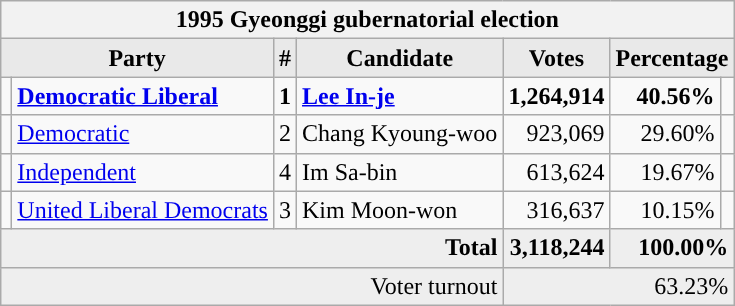<table class="wikitable">
<tr>
<th colspan="7">1995 Gyeonggi gubernatorial election</th>
</tr>
<tr>
<th style="background-color:#E9E9E9" colspan=2>Party</th>
<th style="background-color:#E9E9E9">#</th>
<th style="background-color:#E9E9E9">Candidate</th>
<th style="background-color:#E9E9E9">Votes</th>
<th style="background-color:#E9E9E9" colspan=2>Percentage</th>
</tr>
<tr style="font-weight:bold">
<td></td>
<td align=left><a href='#'>Democratic Liberal</a></td>
<td align=center>1</td>
<td align=left><a href='#'>Lee In-je</a></td>
<td align=right>1,264,914</td>
<td align=right>40.56%</td>
<td align=right></td>
</tr>
<tr>
<td></td>
<td align=left><a href='#'>Democratic</a></td>
<td align=center>2</td>
<td align=left>Chang Kyoung-woo</td>
<td align=right>923,069</td>
<td align=right>29.60%</td>
<td align=right></td>
</tr>
<tr>
<td></td>
<td align=left><a href='#'>Independent</a></td>
<td align=center>4</td>
<td align=left>Im Sa-bin</td>
<td align=right>613,624</td>
<td align=right>19.67%</td>
<td align=right></td>
</tr>
<tr>
<td></td>
<td align=left><a href='#'>United Liberal Democrats</a></td>
<td align=center>3</td>
<td align=left>Kim Moon-won</td>
<td align=right>316,637</td>
<td align=right>10.15%</td>
<td align=right></td>
</tr>
<tr bgcolor="#EEEEEE" style="font-weight:bold">
<td colspan="4" align=right>Total</td>
<td align=right>3,118,244</td>
<td align=right colspan=2>100.00%</td>
</tr>
<tr bgcolor="#EEEEEE">
<td colspan="4" align="right">Voter turnout</td>
<td colspan="3" align="right">63.23%</td>
</tr>
</table>
